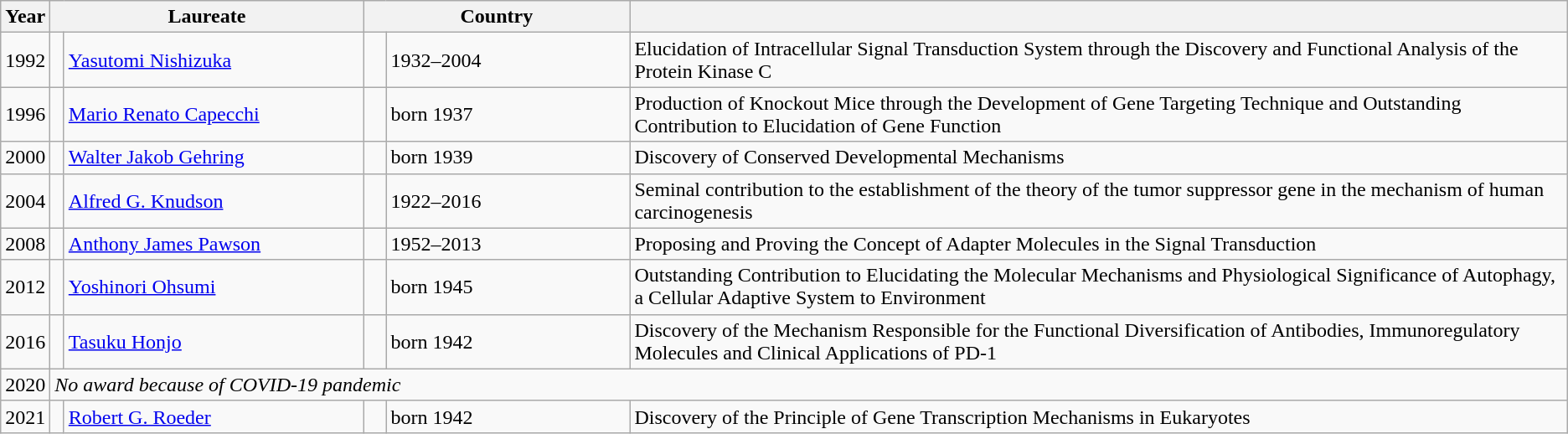<table class="wikitable sortable">
<tr>
<th>Year</th>
<th style="width:20%;" colspan=2>Laureate</th>
<th style="width:17%;" colspan=2>Country</th>
<th></th>
</tr>
<tr>
<td>1992</td>
<td></td>
<td><a href='#'>Yasutomi Nishizuka</a></td>
<td></td>
<td>1932–2004</td>
<td>Elucidation of Intracellular Signal Transduction System through the Discovery and Functional Analysis of the Protein Kinase C</td>
</tr>
<tr>
<td>1996</td>
<td></td>
<td><a href='#'>Mario Renato Capecchi</a></td>
<td></td>
<td>born 1937</td>
<td>Production of Knockout Mice through the Development of Gene Targeting Technique and Outstanding Contribution to Elucidation of Gene Function</td>
</tr>
<tr>
<td>2000</td>
<td></td>
<td><a href='#'>Walter Jakob Gehring</a></td>
<td></td>
<td>born 1939</td>
<td>Discovery of Conserved Developmental Mechanisms</td>
</tr>
<tr>
<td>2004</td>
<td></td>
<td><a href='#'>Alfred G. Knudson</a></td>
<td></td>
<td>1922–2016</td>
<td>Seminal contribution to the establishment of the theory of the tumor suppressor gene in the mechanism of human carcinogenesis</td>
</tr>
<tr>
<td>2008</td>
<td></td>
<td><a href='#'>Anthony James Pawson</a></td>
<td></td>
<td>1952–2013</td>
<td>Proposing and Proving the Concept of Adapter Molecules in the Signal Transduction</td>
</tr>
<tr>
<td>2012</td>
<td></td>
<td><a href='#'>Yoshinori Ohsumi</a></td>
<td></td>
<td>born 1945</td>
<td>Outstanding Contribution to Elucidating the Molecular Mechanisms and Physiological Significance of Autophagy, a Cellular Adaptive System to Environment</td>
</tr>
<tr>
<td>2016</td>
<td></td>
<td><a href='#'>Tasuku Honjo</a></td>
<td></td>
<td>born 1942</td>
<td>Discovery of the Mechanism Responsible for the Functional Diversification of Antibodies, Immunoregulatory Molecules and Clinical Applications of PD-1</td>
</tr>
<tr>
<td>2020</td>
<td colspan="5"><em>No award because of COVID-19 pandemic</em></td>
</tr>
<tr>
<td>2021</td>
<td></td>
<td><a href='#'>Robert G. Roeder</a></td>
<td></td>
<td>born 1942</td>
<td>Discovery of the Principle of Gene Transcription Mechanisms in Eukaryotes</td>
</tr>
</table>
